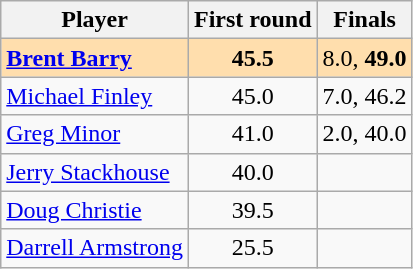<table class="wikitable">
<tr>
<th>Player</th>
<th>First round</th>
<th>Finals</th>
</tr>
<tr style="background:#ffdead; text-align:center;">
<td align=left><strong><a href='#'>Brent Barry</a></strong> </td>
<td><strong>45.5</strong></td>
<td>8.0, <strong>49.0</strong></td>
</tr>
<tr align=center>
<td align=left><a href='#'>Michael Finley</a> </td>
<td>45.0</td>
<td>7.0, 46.2</td>
</tr>
<tr align=center>
<td align=left><a href='#'>Greg Minor</a> </td>
<td>41.0</td>
<td>2.0, 40.0</td>
</tr>
<tr align=center>
<td align=left><a href='#'>Jerry Stackhouse</a> </td>
<td>40.0</td>
<td></td>
</tr>
<tr align=center>
<td align=left><a href='#'>Doug Christie</a> </td>
<td>39.5</td>
<td></td>
</tr>
<tr align=center>
<td align=left><a href='#'>Darrell Armstrong</a> </td>
<td>25.5</td>
<td></td>
</tr>
</table>
